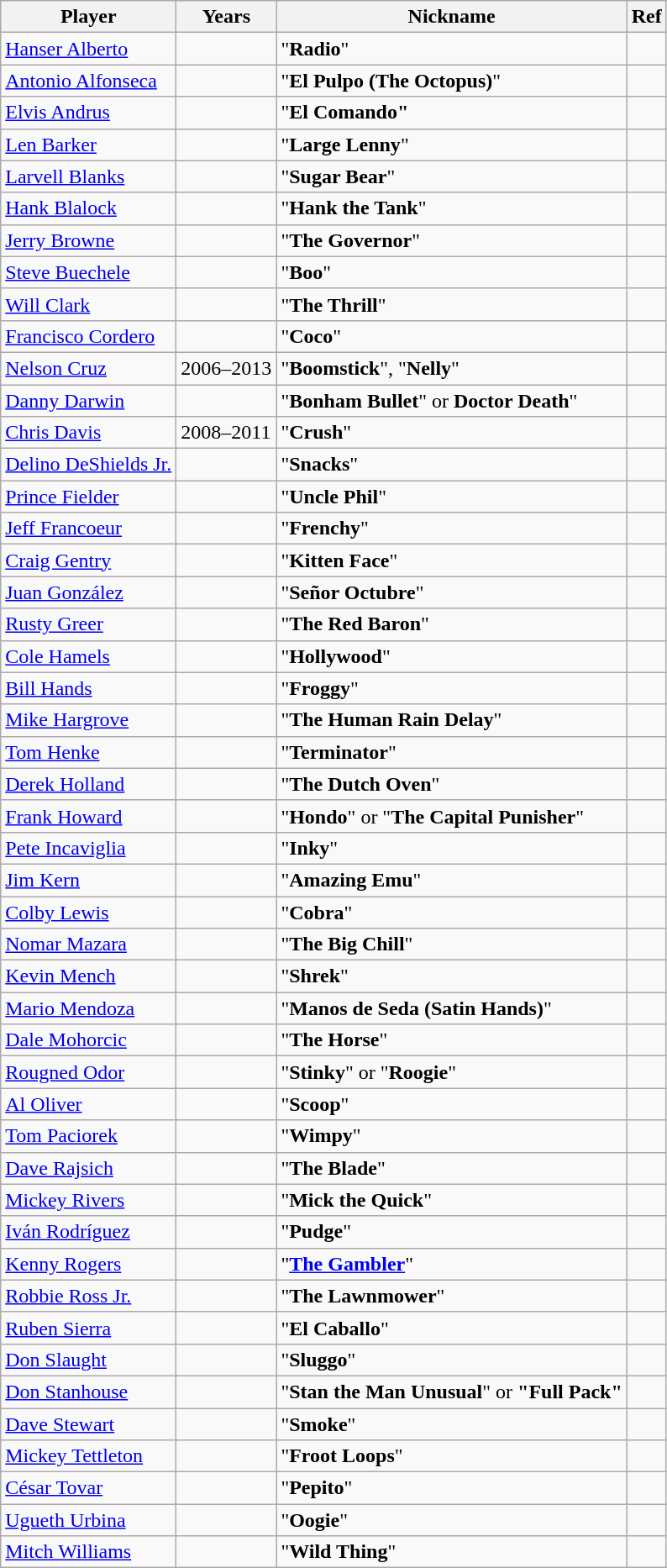<table class="wikitable sortable">
<tr>
<th>Player</th>
<th>Years</th>
<th>Nickname</th>
<th>Ref</th>
</tr>
<tr>
<td><a href='#'>Hanser Alberto</a></td>
<td></td>
<td>"<strong>Radio</strong>"</td>
<td></td>
</tr>
<tr>
<td><a href='#'>Antonio Alfonseca</a></td>
<td></td>
<td>"<strong>El Pulpo (The Octopus)</strong>"</td>
<td></td>
</tr>
<tr>
<td><a href='#'>Elvis Andrus</a></td>
<td></td>
<td>"<strong>El Comando"</strong></td>
<td></td>
</tr>
<tr>
<td><a href='#'>Len Barker</a></td>
<td></td>
<td>"<strong>Large Lenny</strong>"</td>
<td></td>
</tr>
<tr>
<td><a href='#'>Larvell Blanks</a></td>
<td></td>
<td>"<strong>Sugar Bear</strong>"</td>
<td></td>
</tr>
<tr>
<td><a href='#'>Hank Blalock</a></td>
<td></td>
<td>"<strong>Hank the Tank</strong>"</td>
<td></td>
</tr>
<tr>
<td><a href='#'>Jerry Browne</a></td>
<td></td>
<td>"<strong>The Governor</strong>"</td>
<td></td>
</tr>
<tr>
<td><a href='#'>Steve Buechele</a></td>
<td></td>
<td>"<strong>Boo</strong>"</td>
<td></td>
</tr>
<tr>
<td><a href='#'>Will Clark</a></td>
<td></td>
<td>"<strong>The Thrill</strong>"</td>
<td></td>
</tr>
<tr>
<td><a href='#'>Francisco Cordero</a></td>
<td></td>
<td>"<strong>Coco</strong>"</td>
<td></td>
</tr>
<tr>
<td><a href='#'>Nelson Cruz</a></td>
<td>2006–2013</td>
<td>"<strong>Boomstick</strong>", "<strong>Nelly</strong>"</td>
<td></td>
</tr>
<tr>
<td><a href='#'>Danny Darwin</a></td>
<td></td>
<td>"<strong>Bonham Bullet</strong>" or <strong>Doctor Death</strong>"</td>
<td></td>
</tr>
<tr>
<td><a href='#'>Chris Davis</a></td>
<td>2008–2011</td>
<td>"<strong>Crush</strong>"</td>
<td></td>
</tr>
<tr>
<td><a href='#'>Delino DeShields Jr.</a></td>
<td></td>
<td>"<strong>Snacks</strong>"</td>
<td></td>
</tr>
<tr>
<td><a href='#'>Prince Fielder</a></td>
<td></td>
<td>"<strong>Uncle Phil</strong>"</td>
<td></td>
</tr>
<tr>
<td><a href='#'>Jeff Francoeur</a></td>
<td></td>
<td>"<strong>Frenchy</strong>"</td>
<td></td>
</tr>
<tr>
<td><a href='#'>Craig Gentry</a></td>
<td></td>
<td>"<strong>Kitten Face</strong>"</td>
<td></td>
</tr>
<tr>
<td><a href='#'>Juan González</a></td>
<td></td>
<td>"<strong>Señor Octubre</strong>"</td>
<td></td>
</tr>
<tr>
<td><a href='#'>Rusty Greer</a></td>
<td></td>
<td>"<strong>The Red Baron</strong>"</td>
<td></td>
</tr>
<tr>
<td><a href='#'>Cole Hamels</a></td>
<td></td>
<td>"<strong>Hollywood</strong>"</td>
<td></td>
</tr>
<tr>
<td><a href='#'>Bill Hands</a></td>
<td></td>
<td>"<strong>Froggy</strong>"</td>
<td></td>
</tr>
<tr>
<td><a href='#'>Mike Hargrove</a></td>
<td></td>
<td>"<strong>The Human Rain Delay</strong>"</td>
<td></td>
</tr>
<tr>
<td><a href='#'>Tom Henke</a></td>
<td></td>
<td>"<strong>Terminator</strong>"</td>
<td></td>
</tr>
<tr>
<td><a href='#'>Derek Holland</a></td>
<td></td>
<td>"<strong>The Dutch Oven</strong>"</td>
<td></td>
</tr>
<tr>
<td><a href='#'>Frank Howard</a></td>
<td></td>
<td>"<strong>Hondo</strong>" or "<strong>The Capital Punisher</strong>"</td>
<td></td>
</tr>
<tr>
<td><a href='#'>Pete Incaviglia</a></td>
<td></td>
<td>"<strong>Inky</strong>"</td>
<td></td>
</tr>
<tr>
<td><a href='#'>Jim Kern</a></td>
<td></td>
<td>"<strong>Amazing Emu</strong>"</td>
<td></td>
</tr>
<tr>
<td><a href='#'>Colby Lewis</a></td>
<td></td>
<td>"<strong>Cobra</strong>"</td>
<td></td>
</tr>
<tr>
<td><a href='#'>Nomar Mazara</a></td>
<td></td>
<td>"<strong>The Big Chill</strong>"</td>
<td></td>
</tr>
<tr>
<td><a href='#'>Kevin Mench</a></td>
<td></td>
<td>"<strong>Shrek</strong>"</td>
<td></td>
</tr>
<tr>
<td><a href='#'>Mario Mendoza</a></td>
<td></td>
<td>"<strong>Manos de Seda (Satin Hands)</strong>"</td>
<td></td>
</tr>
<tr>
<td><a href='#'>Dale Mohorcic</a></td>
<td></td>
<td>"<strong>The Horse</strong>"</td>
<td></td>
</tr>
<tr>
<td><a href='#'>Rougned Odor</a></td>
<td></td>
<td>"<strong>Stinky</strong>" or "<strong>Roogie</strong>"</td>
<td></td>
</tr>
<tr>
<td><a href='#'>Al Oliver</a></td>
<td></td>
<td>"<strong>Scoop</strong>"</td>
<td></td>
</tr>
<tr>
<td><a href='#'>Tom Paciorek</a></td>
<td></td>
<td>"<strong>Wimpy</strong>"</td>
<td></td>
</tr>
<tr>
<td><a href='#'>Dave Rajsich</a></td>
<td></td>
<td>"<strong>The Blade</strong>"</td>
<td></td>
</tr>
<tr>
<td><a href='#'>Mickey Rivers</a></td>
<td></td>
<td>"<strong>Mick the Quick</strong>"</td>
<td></td>
</tr>
<tr>
<td><a href='#'>Iván Rodríguez</a></td>
<td></td>
<td>"<strong>Pudge</strong>"</td>
<td></td>
</tr>
<tr>
<td><a href='#'>Kenny Rogers</a></td>
<td></td>
<td>"<strong><a href='#'>The Gambler</a></strong>"</td>
<td></td>
</tr>
<tr>
<td><a href='#'>Robbie Ross Jr.</a></td>
<td></td>
<td>"<strong>The Lawnmower</strong>"</td>
<td></td>
</tr>
<tr>
<td><a href='#'>Ruben Sierra</a></td>
<td></td>
<td>"<strong>El Caballo</strong>"</td>
<td></td>
</tr>
<tr>
<td><a href='#'>Don Slaught</a></td>
<td></td>
<td>"<strong>Sluggo</strong>"</td>
<td></td>
</tr>
<tr>
<td><a href='#'>Don Stanhouse</a></td>
<td></td>
<td>"<strong>Stan the Man Unusual</strong>" or <strong>"Full Pack"</strong></td>
<td></td>
</tr>
<tr>
<td><a href='#'>Dave Stewart</a></td>
<td></td>
<td>"<strong>Smoke</strong>"</td>
<td></td>
</tr>
<tr>
<td><a href='#'>Mickey Tettleton</a></td>
<td></td>
<td>"<strong>Froot Loops</strong>"</td>
<td></td>
</tr>
<tr>
<td><a href='#'>César Tovar</a></td>
<td></td>
<td>"<strong>Pepito</strong>"</td>
<td></td>
</tr>
<tr>
<td><a href='#'>Ugueth Urbina</a></td>
<td></td>
<td>"<strong>Oogie</strong>"</td>
<td></td>
</tr>
<tr>
<td><a href='#'>Mitch Williams</a></td>
<td></td>
<td>"<strong>Wild Thing</strong>"</td>
<td></td>
</tr>
</table>
